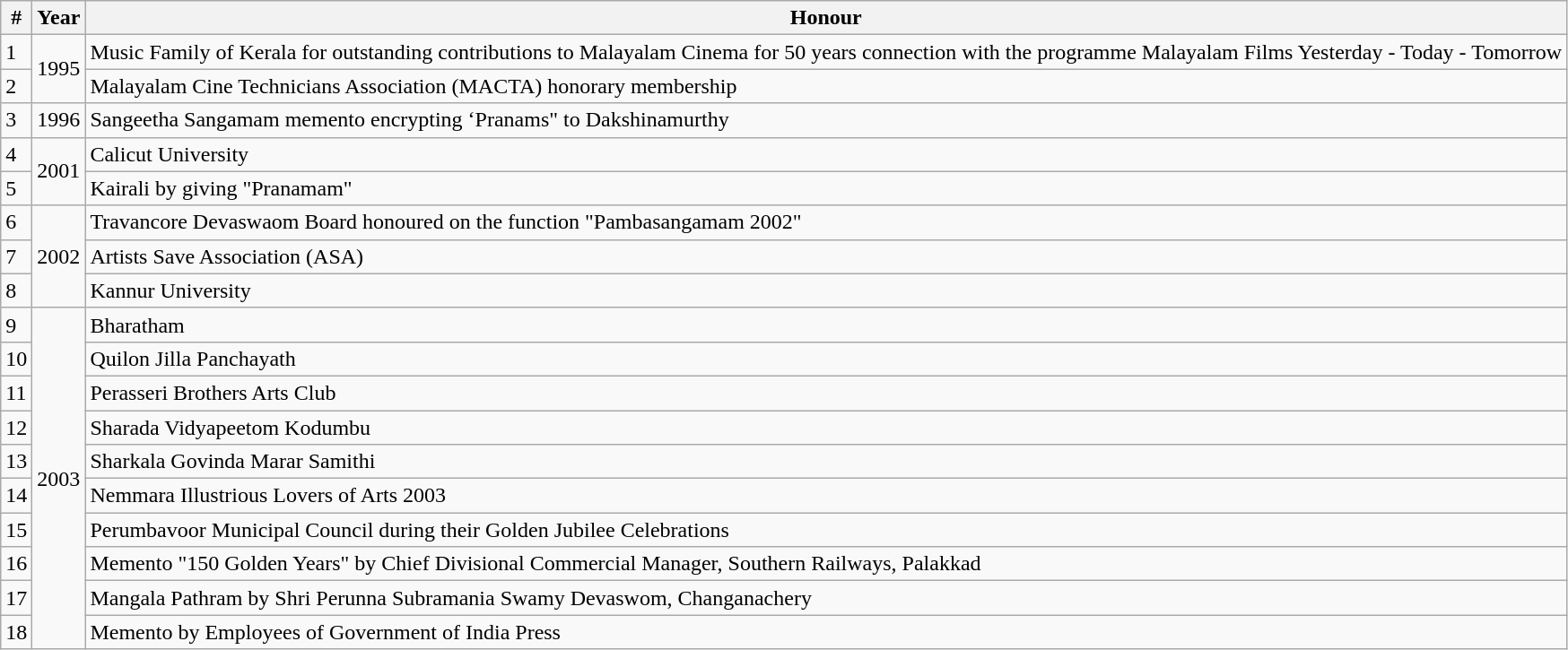<table class="wikitable">
<tr>
<th>#</th>
<th>Year</th>
<th>Honour</th>
</tr>
<tr>
<td>1</td>
<td rowspan="2">1995</td>
<td>Music Family of Kerala for outstanding contributions to Malayalam Cinema for 50 years connection with the programme Malayalam Films Yesterday -  Today - Tomorrow</td>
</tr>
<tr>
<td>2</td>
<td>Malayalam Cine Technicians Association (MACTA) honorary membership</td>
</tr>
<tr>
<td>3</td>
<td>1996</td>
<td>Sangeetha Sangamam memento encrypting ‘Pranams" to Dakshinamurthy</td>
</tr>
<tr>
<td>4</td>
<td rowspan="2">2001</td>
<td>Calicut University</td>
</tr>
<tr>
<td>5</td>
<td>Kairali by giving "Pranamam"</td>
</tr>
<tr>
<td>6</td>
<td rowspan="3">2002</td>
<td>Travancore Devaswaom Board honoured on the function "Pambasangamam 2002"</td>
</tr>
<tr>
<td>7</td>
<td>Artists Save Association (ASA)</td>
</tr>
<tr>
<td>8</td>
<td>Kannur University</td>
</tr>
<tr>
<td>9</td>
<td rowspan="10">2003</td>
<td>Bharatham</td>
</tr>
<tr>
<td>10</td>
<td>Quilon Jilla Panchayath</td>
</tr>
<tr>
<td>11</td>
<td>Perasseri Brothers Arts Club</td>
</tr>
<tr>
<td>12</td>
<td>Sharada Vidyapeetom Kodumbu</td>
</tr>
<tr>
<td>13</td>
<td>Sharkala Govinda Marar Samithi</td>
</tr>
<tr>
<td>14</td>
<td>Nemmara Illustrious Lovers of Arts 2003</td>
</tr>
<tr>
<td>15</td>
<td>Perumbavoor Municipal Council during their Golden Jubilee Celebrations</td>
</tr>
<tr>
<td>16</td>
<td>Memento "150 Golden Years" by Chief Divisional Commercial Manager, Southern Railways, Palakkad</td>
</tr>
<tr>
<td>17</td>
<td>Mangala Pathram by Shri Perunna Subramania Swamy Devaswom, Changanachery</td>
</tr>
<tr>
<td>18</td>
<td>Memento by Employees of Government of India Press</td>
</tr>
</table>
